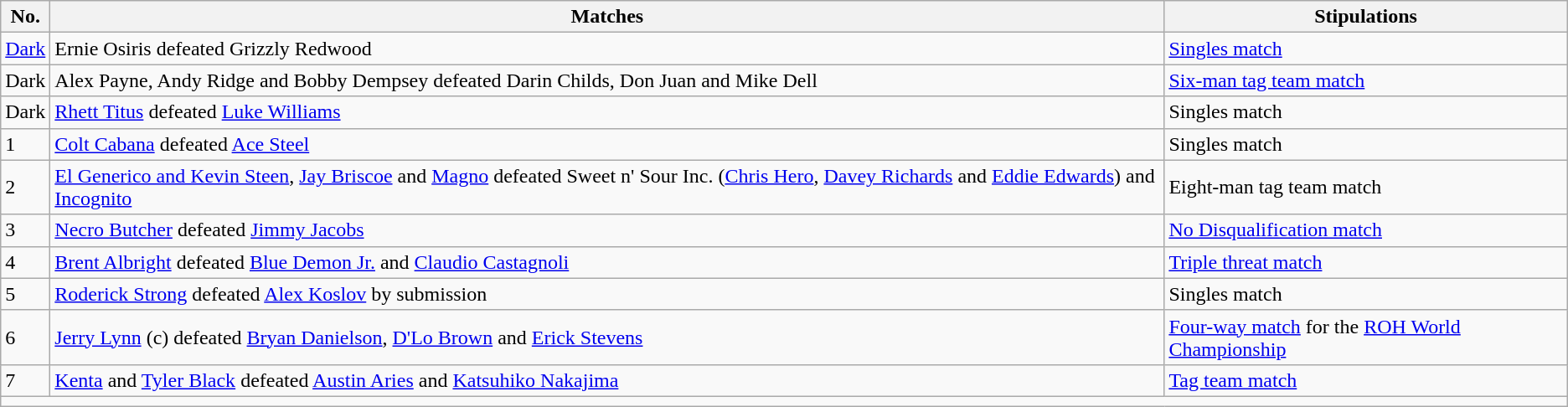<table class="wikitable">
<tr>
<th>No.</th>
<th>Matches</th>
<th>Stipulations</th>
</tr>
<tr>
<td><a href='#'>Dark</a></td>
<td>Ernie Osiris defeated Grizzly Redwood</td>
<td><a href='#'>Singles match</a></td>
</tr>
<tr>
<td>Dark</td>
<td>Alex Payne, Andy Ridge and Bobby Dempsey defeated Darin Childs, Don Juan and Mike Dell</td>
<td><a href='#'>Six-man tag team match</a></td>
</tr>
<tr>
<td>Dark</td>
<td><a href='#'>Rhett Titus</a> defeated <a href='#'>Luke Williams</a></td>
<td>Singles match</td>
</tr>
<tr>
<td>1</td>
<td><a href='#'>Colt Cabana</a> defeated <a href='#'>Ace Steel</a></td>
<td>Singles match</td>
</tr>
<tr 09:20>
<td>2</td>
<td><a href='#'>El Generico and Kevin Steen</a>, <a href='#'>Jay Briscoe</a> and <a href='#'>Magno</a> defeated Sweet n' Sour Inc. (<a href='#'>Chris Hero</a>, <a href='#'>Davey Richards</a> and <a href='#'>Eddie Edwards</a>) and <a href='#'>Incognito</a></td>
<td>Eight-man tag team match</td>
</tr>
<tr 09:27>
<td>3</td>
<td><a href='#'>Necro Butcher</a> defeated <a href='#'>Jimmy Jacobs</a></td>
<td><a href='#'>No Disqualification match</a></td>
</tr>
<tr 14:53>
<td>4</td>
<td><a href='#'>Brent Albright</a> defeated <a href='#'>Blue Demon Jr.</a> and <a href='#'>Claudio Castagnoli</a></td>
<td><a href='#'>Triple threat match</a></td>
</tr>
<tr 05:38>
<td>5</td>
<td><a href='#'>Roderick Strong</a> defeated <a href='#'>Alex Koslov</a> by submission</td>
<td>Singles match</td>
</tr>
<tr 07:40>
<td>6</td>
<td><a href='#'>Jerry Lynn</a> (c) defeated <a href='#'>Bryan Danielson</a>, <a href='#'>D'Lo Brown</a> and <a href='#'>Erick Stevens</a></td>
<td><a href='#'>Four-way match</a> for the <a href='#'>ROH World Championship</a></td>
</tr>
<tr 08:10>
<td>7</td>
<td><a href='#'>Kenta</a> and <a href='#'>Tyler Black</a> defeated <a href='#'>Austin Aries</a> and <a href='#'>Katsuhiko Nakajima</a></td>
<td><a href='#'>Tag team match</a></td>
</tr>
<tr 22:15>
<td colspan="4"></td>
</tr>
</table>
